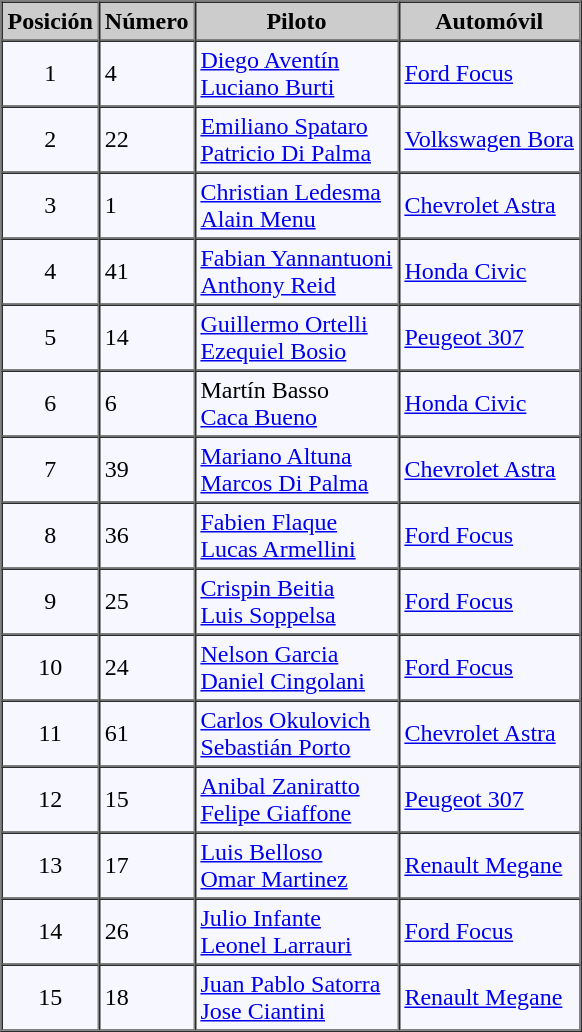<table style="background:#f7f8ff;" cellpadding="3" cellspacing="0" border="1" style="font-size: 95%; border: gray solid 1px; border-collapse: collapse;">
<tr align="center" style="background:#CCCCCC;">
<th>Posición</th>
<th>Número</th>
<th>Piloto</th>
<th>Automóvil</th>
</tr>
<tr align="center">
<td>1</td>
<td align="left">4</td>
<td align="left"> <a href='#'>Diego Aventín</a><br> <a href='#'>Luciano Burti</a></td>
<td align="left"><a href='#'>Ford Focus</a></td>
</tr>
<tr align="center">
<td>2</td>
<td align="left">22</td>
<td align="left"> <a href='#'>Emiliano Spataro</a><br> <a href='#'>Patricio Di Palma</a></td>
<td align="left"><a href='#'>Volkswagen Bora</a></td>
</tr>
<tr align="center">
<td>3</td>
<td align="left">1</td>
<td align="left"> <a href='#'>Christian Ledesma</a><br> <a href='#'>Alain Menu</a></td>
<td align="left"><a href='#'>Chevrolet Astra</a></td>
</tr>
<tr align="center">
<td>4</td>
<td align="left">41</td>
<td align="left"> <a href='#'>Fabian Yannantuoni</a><br> <a href='#'>Anthony Reid</a></td>
<td align="left"><a href='#'>Honda Civic</a></td>
</tr>
<tr align="center">
<td>5</td>
<td align="left">14</td>
<td align="left"> <a href='#'>Guillermo Ortelli</a><br> <a href='#'>Ezequiel Bosio</a></td>
<td align="left"><a href='#'>Peugeot 307</a></td>
</tr>
<tr align="center">
<td>6</td>
<td align="left">6</td>
<td align="left"> Martín Basso<br> <a href='#'>Caca Bueno</a></td>
<td align="left"><a href='#'>Honda Civic</a></td>
</tr>
<tr align="center">
<td>7</td>
<td align="left">39</td>
<td align="left"> <a href='#'>Mariano Altuna</a><br> <a href='#'>Marcos Di Palma</a></td>
<td align="left"><a href='#'>Chevrolet Astra</a></td>
</tr>
<tr align="center">
<td>8</td>
<td align="left">36</td>
<td align="left"> <a href='#'>Fabien Flaque</a><br> <a href='#'>Lucas Armellini</a></td>
<td align="left"><a href='#'>Ford Focus</a></td>
</tr>
<tr align="center">
<td>9</td>
<td align="left">25</td>
<td align="left"> <a href='#'>Crispin Beitia</a><br> <a href='#'>Luis Soppelsa</a></td>
<td align="left"><a href='#'>Ford Focus</a></td>
</tr>
<tr align="center">
<td>10</td>
<td align="left">24</td>
<td align="left"> <a href='#'>Nelson Garcia</a><br> <a href='#'>Daniel Cingolani</a></td>
<td align="left"><a href='#'>Ford Focus</a></td>
</tr>
<tr align="center">
<td>11</td>
<td align="left">61</td>
<td align="left"> <a href='#'>Carlos Okulovich</a><br> <a href='#'>Sebastián Porto</a></td>
<td align="left"><a href='#'>Chevrolet Astra</a></td>
</tr>
<tr align="center">
<td>12</td>
<td align="left">15</td>
<td align="left"> <a href='#'>Anibal Zaniratto</a><br> <a href='#'>Felipe Giaffone</a></td>
<td align="left"><a href='#'>Peugeot 307</a></td>
</tr>
<tr align="center">
<td>13</td>
<td align="left">17</td>
<td align="left"> <a href='#'>Luis Belloso</a><br> <a href='#'>Omar Martinez</a></td>
<td align="left"><a href='#'>Renault Megane</a></td>
</tr>
<tr align="center">
<td>14</td>
<td align="left">26</td>
<td align="left"> <a href='#'>Julio Infante</a><br> <a href='#'>Leonel Larrauri</a></td>
<td align="left"><a href='#'>Ford Focus</a></td>
</tr>
<tr align="center">
<td>15</td>
<td align="left">18</td>
<td align="left"> <a href='#'>Juan Pablo Satorra</a><br> <a href='#'>Jose Ciantini</a></td>
<td align="left"><a href='#'>Renault Megane</a></td>
</tr>
<tr align="center">
</tr>
</table>
